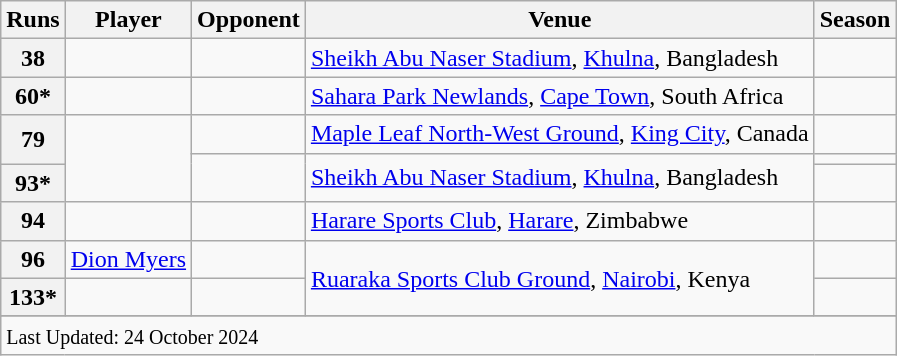<table class="wikitable plainrowheaders sortable">
<tr>
<th scope=col>Runs</th>
<th scope=col>Player</th>
<th scope=col>Opponent</th>
<th scope=col>Venue</th>
<th scope=col>Season</th>
</tr>
<tr>
<th>38</th>
<td></td>
<td></td>
<td><a href='#'>Sheikh Abu Naser Stadium</a>, <a href='#'>Khulna</a>, Bangladesh</td>
<td></td>
</tr>
<tr>
<th>60*</th>
<td></td>
<td></td>
<td><a href='#'>Sahara Park Newlands</a>, <a href='#'>Cape Town</a>, South Africa</td>
<td> </td>
</tr>
<tr>
<th rowspan=2>79</th>
<td rowspan=3></td>
<td></td>
<td><a href='#'>Maple Leaf North-West Ground</a>, <a href='#'>King City</a>, Canada</td>
<td></td>
</tr>
<tr>
<td rowspan=2></td>
<td rowspan=2><a href='#'>Sheikh Abu Naser Stadium</a>, <a href='#'>Khulna</a>, Bangladesh</td>
<td></td>
</tr>
<tr>
<th>93*</th>
<td></td>
</tr>
<tr>
<th>94</th>
<td></td>
<td></td>
<td><a href='#'>Harare Sports Club</a>, <a href='#'>Harare</a>, Zimbabwe</td>
<td></td>
</tr>
<tr>
<th>96</th>
<td><a href='#'>Dion Myers</a></td>
<td></td>
<td rowspan=2><a href='#'>Ruaraka Sports Club Ground</a>, <a href='#'>Nairobi</a>, Kenya</td>
<td></td>
</tr>
<tr>
<th>133*</th>
<td></td>
<td></td>
<td></td>
</tr>
<tr>
</tr>
<tr class=sortbottom>
<td colspan=5><small>Last Updated: 24 October 2024</small></td>
</tr>
</table>
